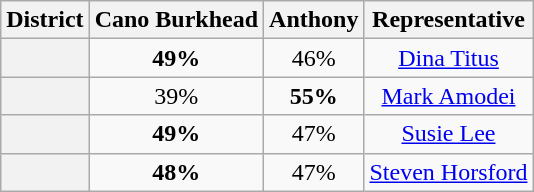<table class=wikitable>
<tr>
<th>District</th>
<th>Cano Burkhead</th>
<th>Anthony</th>
<th>Representative</th>
</tr>
<tr align=center>
<th></th>
<td><strong>49%</strong></td>
<td>46%</td>
<td><a href='#'>Dina Titus</a></td>
</tr>
<tr align=center>
<th></th>
<td>39%</td>
<td><strong>55%</strong></td>
<td><a href='#'>Mark Amodei</a></td>
</tr>
<tr align=center>
<th></th>
<td><strong>49%</strong></td>
<td>47%</td>
<td><a href='#'>Susie Lee</a></td>
</tr>
<tr align=center>
<th></th>
<td><strong>48%</strong></td>
<td>47%</td>
<td><a href='#'>Steven Horsford</a></td>
</tr>
</table>
